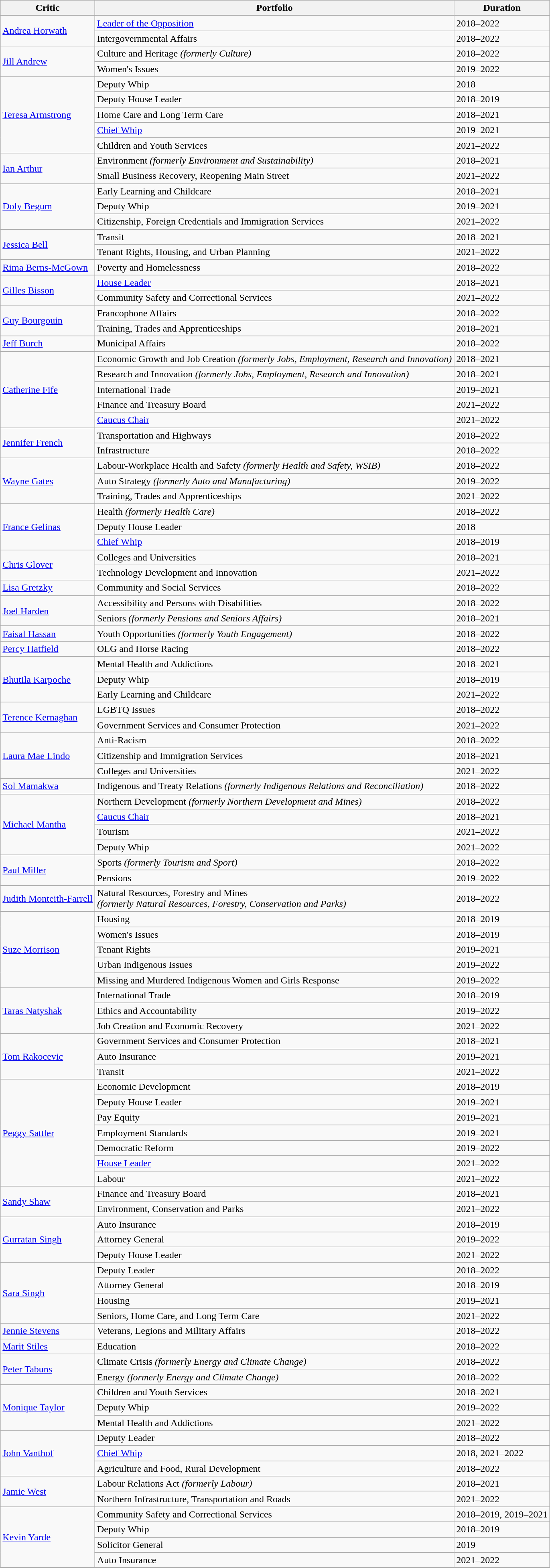<table class="wikitable">
<tr>
<th>Critic</th>
<th>Portfolio</th>
<th>Duration</th>
</tr>
<tr>
<td rowspan=2><a href='#'>Andrea Horwath</a></td>
<td><a href='#'>Leader of the Opposition</a></td>
<td>2018–2022</td>
</tr>
<tr>
<td>Intergovernmental Affairs</td>
<td>2018–2022</td>
</tr>
<tr>
<td rowspan=2><a href='#'>Jill Andrew</a></td>
<td>Culture and Heritage <em>(formerly Culture)</em></td>
<td>2018–2022</td>
</tr>
<tr>
<td>Women's Issues</td>
<td>2019–2022</td>
</tr>
<tr>
<td rowspan=5><a href='#'>Teresa Armstrong</a></td>
<td>Deputy Whip</td>
<td>2018</td>
</tr>
<tr>
<td>Deputy House Leader</td>
<td>2018–2019</td>
</tr>
<tr>
<td>Home Care and Long Term Care</td>
<td>2018–2021</td>
</tr>
<tr>
<td><a href='#'>Chief Whip</a></td>
<td>2019–2021</td>
</tr>
<tr>
<td>Children and Youth Services</td>
<td>2021–2022</td>
</tr>
<tr>
<td rowspan=2><a href='#'>Ian Arthur</a></td>
<td>Environment <em>(formerly Environment and Sustainability)</em></td>
<td>2018–2021</td>
</tr>
<tr>
<td>Small Business Recovery, Reopening Main Street</td>
<td>2021–2022</td>
</tr>
<tr>
<td rowspan=3><a href='#'>Doly Begum</a></td>
<td>Early Learning and Childcare</td>
<td>2018–2021</td>
</tr>
<tr>
<td>Deputy Whip</td>
<td>2019–2021</td>
</tr>
<tr>
<td>Citizenship, Foreign Credentials and Immigration Services</td>
<td>2021–2022</td>
</tr>
<tr>
<td rowspan=2><a href='#'>Jessica Bell</a></td>
<td>Transit</td>
<td>2018–2021</td>
</tr>
<tr>
<td>Tenant Rights, Housing, and Urban Planning</td>
<td>2021–2022</td>
</tr>
<tr>
<td><a href='#'>Rima Berns-McGown</a></td>
<td>Poverty and Homelessness</td>
<td>2018–2022</td>
</tr>
<tr>
<td rowspan=2><a href='#'>Gilles Bisson</a></td>
<td><a href='#'>House Leader</a></td>
<td>2018–2021</td>
</tr>
<tr>
<td>Community Safety and Correctional Services</td>
<td>2021–2022</td>
</tr>
<tr>
<td rowspan=2><a href='#'>Guy Bourgouin</a></td>
<td>Francophone Affairs</td>
<td>2018–2022</td>
</tr>
<tr>
<td>Training, Trades and Apprenticeships</td>
<td>2018–2021</td>
</tr>
<tr>
<td><a href='#'>Jeff Burch</a></td>
<td>Municipal Affairs</td>
<td>2018–2022</td>
</tr>
<tr>
<td rowspan=5><a href='#'>Catherine Fife</a></td>
<td>Economic Growth and Job Creation <em>(formerly Jobs, Employment, Research and Innovation)</em></td>
<td>2018–2021</td>
</tr>
<tr>
<td>Research and Innovation <em>(formerly Jobs, Employment, Research and Innovation)</em></td>
<td>2018–2021</td>
</tr>
<tr>
<td>International Trade</td>
<td>2019–2021</td>
</tr>
<tr>
<td>Finance and Treasury Board</td>
<td>2021–2022</td>
</tr>
<tr>
<td><a href='#'>Caucus Chair</a></td>
<td>2021–2022</td>
</tr>
<tr>
<td rowspan=2><a href='#'>Jennifer French</a></td>
<td>Transportation and Highways</td>
<td>2018–2022</td>
</tr>
<tr>
<td>Infrastructure</td>
<td>2018–2022</td>
</tr>
<tr>
<td rowspan=3><a href='#'>Wayne Gates</a></td>
<td>Labour-Workplace Health and Safety <em>(formerly Health and Safety, WSIB)</em></td>
<td>2018–2022</td>
</tr>
<tr>
<td>Auto Strategy <em>(formerly Auto and Manufacturing)</em></td>
<td>2019–2022</td>
</tr>
<tr>
<td>Training, Trades and Apprenticeships</td>
<td>2021–2022</td>
</tr>
<tr>
<td rowspan=3><a href='#'>France Gelinas</a></td>
<td>Health <em>(formerly Health Care)</em></td>
<td>2018–2022</td>
</tr>
<tr>
<td>Deputy House Leader</td>
<td>2018</td>
</tr>
<tr>
<td><a href='#'>Chief Whip</a></td>
<td>2018–2019</td>
</tr>
<tr>
<td rowspan=2><a href='#'>Chris Glover</a></td>
<td>Colleges and Universities</td>
<td>2018–2021</td>
</tr>
<tr>
<td>Technology Development and Innovation</td>
<td>2021–2022</td>
</tr>
<tr>
<td><a href='#'>Lisa Gretzky</a></td>
<td>Community and Social Services</td>
<td>2018–2022</td>
</tr>
<tr>
<td rowspan=2><a href='#'>Joel Harden</a></td>
<td>Accessibility and Persons with Disabilities</td>
<td>2018–2022</td>
</tr>
<tr>
<td>Seniors <em>(formerly Pensions and Seniors Affairs)</em></td>
<td>2018–2021</td>
</tr>
<tr>
<td><a href='#'>Faisal Hassan</a></td>
<td>Youth Opportunities <em>(formerly Youth Engagement)</em></td>
<td>2018–2022</td>
</tr>
<tr>
<td><a href='#'>Percy Hatfield</a></td>
<td>OLG and Horse Racing</td>
<td>2018–2022</td>
</tr>
<tr>
<td rowspan=3><a href='#'>Bhutila Karpoche</a></td>
<td>Mental Health and Addictions</td>
<td>2018–2021</td>
</tr>
<tr>
<td>Deputy Whip</td>
<td>2018–2019</td>
</tr>
<tr>
<td>Early Learning and Childcare</td>
<td>2021–2022</td>
</tr>
<tr>
<td rowspan=2><a href='#'>Terence Kernaghan</a></td>
<td>LGBTQ Issues</td>
<td>2018–2022</td>
</tr>
<tr>
<td>Government Services and Consumer Protection</td>
<td>2021–2022</td>
</tr>
<tr>
<td rowspan=3><a href='#'>Laura Mae Lindo</a></td>
<td>Anti-Racism</td>
<td>2018–2022</td>
</tr>
<tr>
<td>Citizenship and Immigration Services</td>
<td>2018–2021</td>
</tr>
<tr>
<td>Colleges and Universities</td>
<td>2021–2022</td>
</tr>
<tr>
<td><a href='#'>Sol Mamakwa</a></td>
<td>Indigenous and Treaty Relations <em>(formerly Indigenous Relations and Reconciliation)</em></td>
<td>2018–2022</td>
</tr>
<tr>
<td rowspan=4><a href='#'>Michael Mantha</a></td>
<td>Northern Development <em>(formerly Northern Development and Mines)</em></td>
<td>2018–2022</td>
</tr>
<tr>
<td><a href='#'>Caucus Chair</a></td>
<td>2018–2021</td>
</tr>
<tr>
<td>Tourism</td>
<td>2021–2022</td>
</tr>
<tr>
<td>Deputy Whip</td>
<td>2021–2022</td>
</tr>
<tr>
<td rowspan=2><a href='#'>Paul Miller</a></td>
<td>Sports <em>(formerly Tourism and Sport)</em></td>
<td>2018–2022</td>
</tr>
<tr>
<td>Pensions</td>
<td>2019–2022</td>
</tr>
<tr>
<td><a href='#'>Judith Monteith-Farrell</a></td>
<td>Natural Resources, Forestry and Mines<br><em>(formerly Natural Resources, Forestry, Conservation and Parks)</em></td>
<td>2018–2022</td>
</tr>
<tr>
<td rowspan=5><a href='#'>Suze Morrison</a></td>
<td>Housing</td>
<td>2018–2019</td>
</tr>
<tr>
<td>Women's Issues</td>
<td>2018–2019</td>
</tr>
<tr>
<td>Tenant Rights</td>
<td>2019–2021</td>
</tr>
<tr>
<td>Urban Indigenous Issues</td>
<td>2019–2022</td>
</tr>
<tr>
<td>Missing and Murdered Indigenous Women and Girls Response</td>
<td>2019–2022</td>
</tr>
<tr>
<td rowspan=3><a href='#'>Taras Natyshak</a></td>
<td>International Trade</td>
<td>2018–2019</td>
</tr>
<tr>
<td>Ethics and Accountability</td>
<td>2019–2022</td>
</tr>
<tr>
<td>Job Creation and Economic Recovery</td>
<td>2021–2022</td>
</tr>
<tr>
<td rowspan=3><a href='#'>Tom Rakocevic</a></td>
<td>Government Services and Consumer Protection</td>
<td>2018–2021</td>
</tr>
<tr>
<td>Auto Insurance</td>
<td>2019–2021</td>
</tr>
<tr>
<td>Transit</td>
<td>2021–2022</td>
</tr>
<tr>
<td rowspan=7><a href='#'>Peggy Sattler</a></td>
<td>Economic Development</td>
<td>2018–2019</td>
</tr>
<tr>
<td>Deputy House Leader</td>
<td>2019–2021</td>
</tr>
<tr>
<td>Pay Equity</td>
<td>2019–2021</td>
</tr>
<tr>
<td>Employment Standards</td>
<td>2019–2021</td>
</tr>
<tr>
<td>Democratic Reform</td>
<td>2019–2022</td>
</tr>
<tr>
<td><a href='#'>House Leader</a></td>
<td>2021–2022</td>
</tr>
<tr>
<td>Labour</td>
<td>2021–2022</td>
</tr>
<tr>
<td rowspan=2><a href='#'>Sandy Shaw</a></td>
<td>Finance and Treasury Board</td>
<td>2018–2021</td>
</tr>
<tr>
<td>Environment, Conservation and Parks</td>
<td>2021–2022</td>
</tr>
<tr>
<td rowspan=3><a href='#'>Gurratan Singh</a></td>
<td>Auto Insurance</td>
<td>2018–2019</td>
</tr>
<tr>
<td>Attorney General</td>
<td>2019–2022</td>
</tr>
<tr>
<td>Deputy House Leader</td>
<td>2021–2022</td>
</tr>
<tr>
<td rowspan=4><a href='#'>Sara Singh</a></td>
<td>Deputy Leader</td>
<td>2018–2022</td>
</tr>
<tr>
<td>Attorney General</td>
<td>2018–2019</td>
</tr>
<tr>
<td>Housing</td>
<td>2019–2021</td>
</tr>
<tr>
<td>Seniors, Home Care, and Long Term Care</td>
<td>2021–2022</td>
</tr>
<tr>
<td><a href='#'>Jennie Stevens</a></td>
<td>Veterans, Legions and Military Affairs</td>
<td>2018–2022</td>
</tr>
<tr>
<td><a href='#'>Marit Stiles</a></td>
<td>Education</td>
<td>2018–2022</td>
</tr>
<tr>
<td rowspan=2><a href='#'>Peter Tabuns</a></td>
<td>Climate Crisis <em>(formerly Energy and Climate Change)</em></td>
<td>2018–2022</td>
</tr>
<tr>
<td>Energy <em>(formerly Energy and Climate Change)</em></td>
<td>2018–2022</td>
</tr>
<tr>
<td rowspan=3><a href='#'>Monique Taylor</a></td>
<td>Children and Youth Services</td>
<td>2018–2021</td>
</tr>
<tr>
<td>Deputy Whip</td>
<td>2019–2022</td>
</tr>
<tr>
<td>Mental Health and Addictions</td>
<td>2021–2022</td>
</tr>
<tr>
<td rowspan=3><a href='#'>John Vanthof</a></td>
<td>Deputy Leader</td>
<td>2018–2022</td>
</tr>
<tr>
<td><a href='#'>Chief Whip</a></td>
<td>2018, 2021–2022</td>
</tr>
<tr>
<td>Agriculture and Food, Rural Development</td>
<td>2018–2022</td>
</tr>
<tr>
<td rowspan=2><a href='#'>Jamie West</a></td>
<td>Labour Relations Act <em>(formerly Labour)</em></td>
<td>2018–2021</td>
</tr>
<tr>
<td>Northern Infrastructure, Transportation and Roads</td>
<td>2021–2022</td>
</tr>
<tr>
<td rowspan=4><a href='#'>Kevin Yarde</a></td>
<td>Community Safety and Correctional Services</td>
<td>2018–2019, 2019–2021</td>
</tr>
<tr>
<td>Deputy Whip</td>
<td>2018–2019</td>
</tr>
<tr>
<td>Solicitor General</td>
<td>2019</td>
</tr>
<tr>
<td>Auto Insurance</td>
<td>2021–2022</td>
</tr>
<tr>
</tr>
</table>
